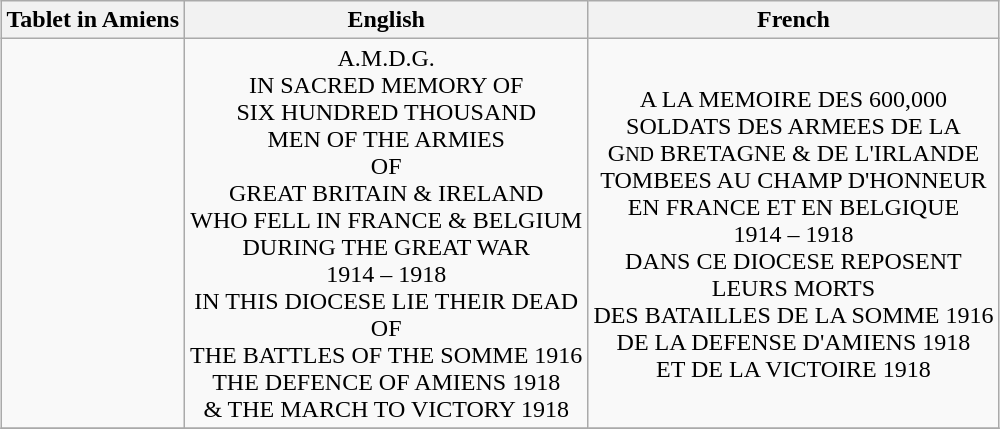<table class="wikitable" style="text-align: center; margin: auto auto">
<tr>
<th>Tablet in Amiens</th>
<th>English</th>
<th>French</th>
</tr>
<tr>
<td></td>
<td>A.M.D.G.<br>IN SACRED MEMORY OF<br> SIX HUNDRED THOUSAND<br> MEN OF THE ARMIES<br> OF<br> GREAT BRITAIN & IRELAND<br> WHO FELL IN FRANCE & BELGIUM<br> DURING THE GREAT WAR<br> 1914 – 1918<br> IN THIS DIOCESE LIE THEIR DEAD<br> OF<br> THE BATTLES OF THE SOMME 1916<br> THE DEFENCE OF AMIENS 1918<br> & THE MARCH TO VICTORY 1918</td>
<td>A LA MEMOIRE DES 600,000<br> SOLDATS DES ARMEES DE LA<br> G<small>ND</small> BRETAGNE & DE L'IRLANDE<br> TOMBEES AU CHAMP D'HONNEUR<br> EN FRANCE ET EN BELGIQUE<br> 1914 – 1918<br> DANS CE DIOCESE REPOSENT<br> LEURS MORTS<br> DES BATAILLES DE LA SOMME 1916<br> DE LA DEFENSE D'AMIENS 1918<br> ET DE LA VICTOIRE 1918</td>
</tr>
<tr>
</tr>
</table>
